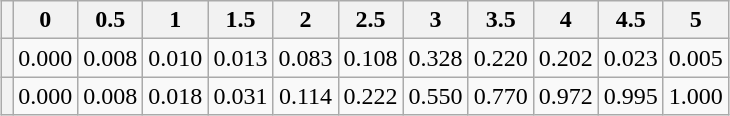<table class="wikitable" style="margin-left:auto;margin-right:auto;text-align:center;">
<tr>
<th></th>
<th>0</th>
<th>0.5</th>
<th>1</th>
<th>1.5</th>
<th>2</th>
<th>2.5</th>
<th>3</th>
<th>3.5</th>
<th>4</th>
<th>4.5</th>
<th>5</th>
</tr>
<tr>
<th></th>
<td>0.000</td>
<td>0.008</td>
<td>0.010</td>
<td>0.013</td>
<td>0.083</td>
<td>0.108</td>
<td>0.328</td>
<td>0.220</td>
<td>0.202</td>
<td>0.023</td>
<td>0.005</td>
</tr>
<tr>
<th></th>
<td>0.000</td>
<td>0.008</td>
<td>0.018</td>
<td>0.031</td>
<td>0.114</td>
<td>0.222</td>
<td>0.550</td>
<td>0.770</td>
<td>0.972</td>
<td>0.995</td>
<td>1.000</td>
</tr>
</table>
